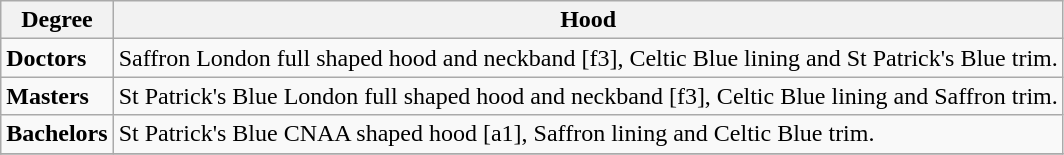<table class="wikitable">
<tr>
<th>Degree</th>
<th>Hood</th>
</tr>
<tr>
<td><strong>Doctors </strong></td>
<td>Saffron London full shaped hood and neckband [f3], Celtic Blue lining and St Patrick's Blue trim.</td>
</tr>
<tr>
<td><strong>Masters</strong></td>
<td>St Patrick's Blue London full shaped hood and neckband [f3], Celtic Blue lining and Saffron trim.</td>
</tr>
<tr>
<td><strong>Bachelors </strong></td>
<td>St Patrick's Blue CNAA shaped hood [a1], Saffron lining and Celtic Blue trim.</td>
</tr>
<tr>
</tr>
</table>
